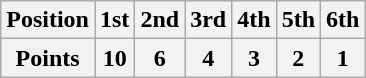<table class="wikitable">
<tr>
<th>Position</th>
<th>1st</th>
<th>2nd</th>
<th>3rd</th>
<th>4th</th>
<th>5th</th>
<th>6th</th>
</tr>
<tr>
<th>Points</th>
<th>10</th>
<th>6</th>
<th>4</th>
<th>3</th>
<th>2</th>
<th>1</th>
</tr>
</table>
